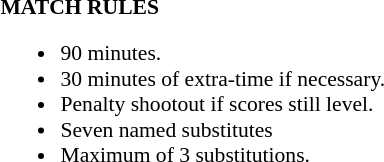<table width=100% style="font-size: 90%">
<tr>
<td width=50% valign=top><br><strong>MATCH RULES</strong><ul><li>90 minutes.</li><li>30 minutes of extra-time if necessary.</li><li>Penalty shootout if scores still level.</li><li>Seven named substitutes</li><li>Maximum of 3 substitutions.</li></ul></td>
</tr>
</table>
